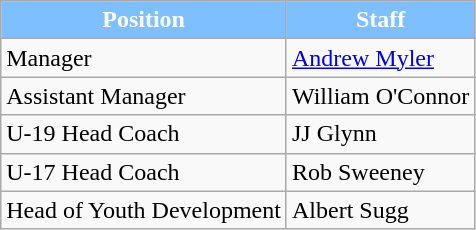<table class=wikitable>
<tr>
<th style="color:#fff; background:#7ebfff;">Position</th>
<th style="color:#fff; background:#7ebfff;">Staff</th>
</tr>
<tr>
<td>Manager</td>
<td><a href='#'>Andrew Myler</a></td>
</tr>
<tr>
<td>Assistant Manager</td>
<td>William O'Connor</td>
</tr>
<tr>
<td>U-19 Head Coach</td>
<td>JJ Glynn</td>
</tr>
<tr>
<td>U-17 Head Coach</td>
<td>Rob Sweeney</td>
</tr>
<tr>
<td>Head of Youth Development</td>
<td>Albert Sugg</td>
</tr>
</table>
